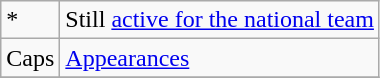<table class="wikitable sortable">
<tr>
<td>*</td>
<td>Still <a href='#'>active for the national team</a></td>
</tr>
<tr>
<td>Caps</td>
<td><a href='#'>Appearances</a></td>
</tr>
<tr>
</tr>
</table>
